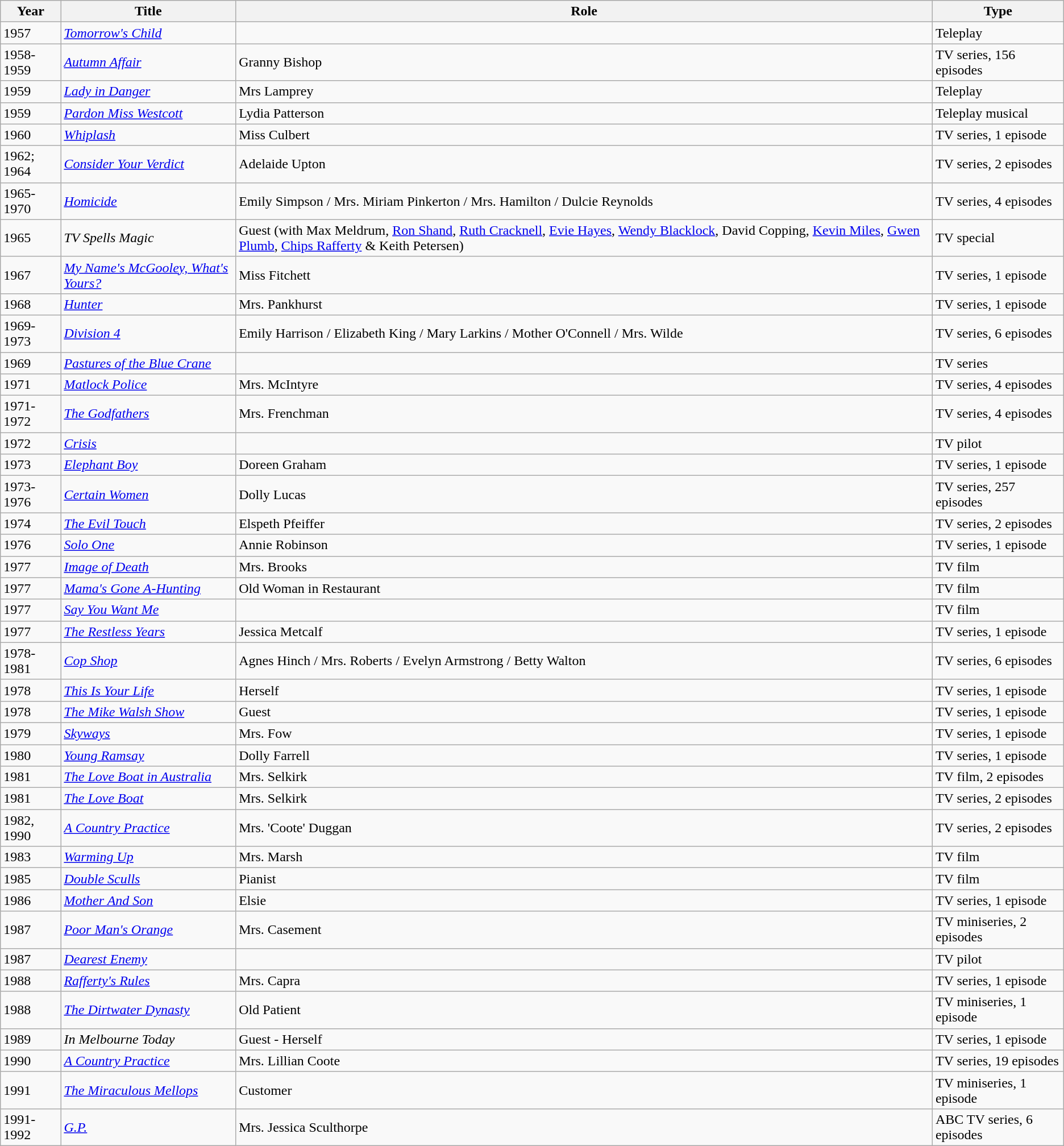<table class="wikitable">
<tr>
<th>Year</th>
<th>Title</th>
<th>Role</th>
<th>Type</th>
</tr>
<tr>
<td>1957</td>
<td><em><a href='#'>Tomorrow's Child</a></em></td>
<td></td>
<td>Teleplay</td>
</tr>
<tr>
<td>1958-1959</td>
<td><em><a href='#'>Autumn Affair</a></em></td>
<td>Granny Bishop</td>
<td>TV series, 156 episodes</td>
</tr>
<tr>
<td>1959</td>
<td><em><a href='#'>Lady in Danger</a></em></td>
<td>Mrs Lamprey</td>
<td>Teleplay</td>
</tr>
<tr>
<td>1959</td>
<td><em><a href='#'>Pardon Miss Westcott</a></em></td>
<td>Lydia Patterson</td>
<td>Teleplay musical</td>
</tr>
<tr>
<td>1960</td>
<td><em><a href='#'>Whiplash</a></em></td>
<td>Miss Culbert</td>
<td>TV series, 1 episode</td>
</tr>
<tr>
<td>1962; 1964</td>
<td><em><a href='#'>Consider Your Verdict</a></em></td>
<td>Adelaide Upton</td>
<td>TV series, 2 episodes</td>
</tr>
<tr>
<td>1965-1970</td>
<td><em><a href='#'>Homicide</a></em></td>
<td>Emily Simpson / Mrs. Miriam Pinkerton / Mrs. Hamilton / Dulcie Reynolds</td>
<td>TV series, 4 episodes</td>
</tr>
<tr>
<td>1965</td>
<td><em>TV Spells Magic</em></td>
<td>Guest (with Max Meldrum, <a href='#'>Ron Shand</a>, <a href='#'>Ruth Cracknell</a>, <a href='#'>Evie Hayes</a>, <a href='#'>Wendy Blacklock</a>, David Copping, <a href='#'>Kevin Miles</a>, <a href='#'>Gwen Plumb</a>, <a href='#'>Chips Rafferty</a> & Keith Petersen)</td>
<td>TV special</td>
</tr>
<tr>
<td>1967</td>
<td><em><a href='#'>My Name's McGooley, What's Yours?</a></em></td>
<td>Miss Fitchett</td>
<td>TV series, 1 episode</td>
</tr>
<tr>
<td>1968</td>
<td><em><a href='#'>Hunter</a></em></td>
<td>Mrs. Pankhurst</td>
<td>TV series, 1 episode</td>
</tr>
<tr>
<td>1969-1973</td>
<td><em><a href='#'>Division 4</a></em></td>
<td>Emily Harrison / Elizabeth King / Mary Larkins / Mother O'Connell / Mrs. Wilde</td>
<td>TV series, 6 episodes</td>
</tr>
<tr>
<td>1969</td>
<td><em><a href='#'>Pastures of the Blue Crane</a></em></td>
<td></td>
<td>TV series</td>
</tr>
<tr>
<td>1971</td>
<td><em><a href='#'>Matlock Police</a></em></td>
<td>Mrs. McIntyre</td>
<td>TV series, 4 episodes</td>
</tr>
<tr>
<td>1971-1972</td>
<td><em><a href='#'>The Godfathers</a></em></td>
<td>Mrs. Frenchman</td>
<td>TV series, 4 episodes</td>
</tr>
<tr>
<td>1972</td>
<td><em><a href='#'>Crisis</a></em></td>
<td></td>
<td>TV pilot</td>
</tr>
<tr>
<td>1973</td>
<td><em><a href='#'>Elephant Boy</a></em></td>
<td>Doreen Graham</td>
<td>TV series, 1 episode</td>
</tr>
<tr>
<td>1973-1976</td>
<td><em><a href='#'>Certain Women</a></em></td>
<td>Dolly Lucas</td>
<td>TV series, 257 episodes</td>
</tr>
<tr>
<td>1974</td>
<td><em><a href='#'>The Evil Touch</a></em></td>
<td>Elspeth Pfeiffer</td>
<td>TV series, 2 episodes</td>
</tr>
<tr>
<td>1976</td>
<td><em><a href='#'>Solo One</a></em></td>
<td>Annie Robinson</td>
<td>TV series, 1 episode</td>
</tr>
<tr>
<td>1977</td>
<td><em><a href='#'>Image of Death</a></em></td>
<td>Mrs. Brooks</td>
<td>TV film</td>
</tr>
<tr>
<td>1977</td>
<td><em><a href='#'>Mama's Gone A-Hunting</a></em></td>
<td>Old Woman in Restaurant</td>
<td>TV film</td>
</tr>
<tr>
<td>1977</td>
<td><em><a href='#'>Say You Want Me</a></em></td>
<td></td>
<td>TV film</td>
</tr>
<tr>
<td>1977</td>
<td><em><a href='#'>The Restless Years</a></em></td>
<td>Jessica Metcalf</td>
<td>TV series, 1 episode</td>
</tr>
<tr>
<td>1978-1981</td>
<td><em><a href='#'>Cop Shop</a></em></td>
<td>Agnes Hinch / Mrs. Roberts / Evelyn Armstrong / Betty Walton</td>
<td>TV series, 6 episodes</td>
</tr>
<tr>
<td>1978</td>
<td><em><a href='#'>This Is Your Life</a></em></td>
<td>Herself</td>
<td>TV series, 1 episode</td>
</tr>
<tr>
<td>1978</td>
<td><em><a href='#'>The Mike Walsh Show</a></em></td>
<td>Guest</td>
<td>TV series, 1 episode</td>
</tr>
<tr>
<td>1979</td>
<td><em><a href='#'>Skyways</a></em></td>
<td>Mrs. Fow</td>
<td>TV series, 1 episode</td>
</tr>
<tr>
<td>1980</td>
<td><em><a href='#'>Young Ramsay</a></em></td>
<td>Dolly Farrell</td>
<td>TV series, 1 episode</td>
</tr>
<tr>
<td>1981</td>
<td><em><a href='#'>The Love Boat in Australia</a></em></td>
<td>Mrs. Selkirk</td>
<td>TV film, 2 episodes</td>
</tr>
<tr>
<td>1981</td>
<td><em><a href='#'>The Love Boat</a></em></td>
<td>Mrs. Selkirk</td>
<td>TV series, 2 episodes</td>
</tr>
<tr>
<td>1982, 1990</td>
<td><em><a href='#'>A Country Practice</a></em></td>
<td>Mrs. 'Coote' Duggan</td>
<td>TV series, 2 episodes</td>
</tr>
<tr>
<td>1983</td>
<td><em><a href='#'>Warming Up</a></em></td>
<td>Mrs. Marsh</td>
<td>TV film</td>
</tr>
<tr>
<td>1985</td>
<td><em><a href='#'>Double Sculls</a></em></td>
<td>Pianist</td>
<td>TV film</td>
</tr>
<tr>
<td>1986</td>
<td><em><a href='#'>Mother And Son</a></em></td>
<td>Elsie</td>
<td>TV series, 1 episode</td>
</tr>
<tr>
<td>1987</td>
<td><em><a href='#'>Poor Man's Orange</a></em></td>
<td>Mrs. Casement</td>
<td>TV miniseries, 2 episodes</td>
</tr>
<tr>
<td>1987</td>
<td><em><a href='#'>Dearest Enemy</a></em></td>
<td></td>
<td>TV pilot</td>
</tr>
<tr>
<td>1988</td>
<td><em><a href='#'>Rafferty's Rules</a></em></td>
<td>Mrs. Capra</td>
<td>TV series, 1 episode</td>
</tr>
<tr>
<td>1988</td>
<td><em><a href='#'>The Dirtwater Dynasty</a></em></td>
<td>Old Patient</td>
<td>TV miniseries, 1 episode</td>
</tr>
<tr>
<td>1989</td>
<td><em>In Melbourne Today</em></td>
<td>Guest - Herself</td>
<td>TV series, 1 episode</td>
</tr>
<tr>
<td>1990</td>
<td><em><a href='#'>A Country Practice</a></em></td>
<td>Mrs. Lillian Coote</td>
<td>TV series, 19 episodes</td>
</tr>
<tr>
<td>1991</td>
<td><em><a href='#'>The Miraculous Mellops</a></em></td>
<td>Customer</td>
<td>TV miniseries, 1 episode</td>
</tr>
<tr>
<td>1991-1992</td>
<td><em><a href='#'>G.P.</a></em></td>
<td>Mrs. Jessica Sculthorpe</td>
<td>ABC TV series, 6 episodes</td>
</tr>
</table>
